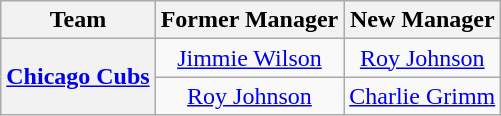<table class="wikitable plainrowheaders" style="text-align:center;">
<tr>
<th>Team</th>
<th>Former Manager</th>
<th>New Manager</th>
</tr>
<tr>
<th rowspan="2" scope="row" style="text-align:center;"><a href='#'>Chicago Cubs</a></th>
<td><a href='#'>Jimmie Wilson</a></td>
<td><a href='#'>Roy Johnson</a></td>
</tr>
<tr>
<td><a href='#'>Roy Johnson</a></td>
<td><a href='#'>Charlie Grimm</a></td>
</tr>
</table>
